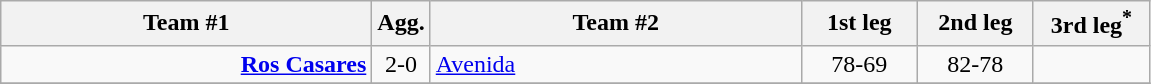<table class=wikitable style="text-align:center">
<tr>
<th width=240>Team #1</th>
<th width=20>Agg.</th>
<th width=240>Team #2</th>
<th width=70>1st leg</th>
<th width=70>2nd leg</th>
<th width=70>3rd leg<sup>*</sup></th>
</tr>
<tr>
<td align=right><strong><a href='#'>Ros Casares</a></strong></td>
<td>2-0</td>
<td align=left><a href='#'>Avenida</a></td>
<td>78-69</td>
<td>82-78</td>
<td></td>
</tr>
<tr>
</tr>
</table>
